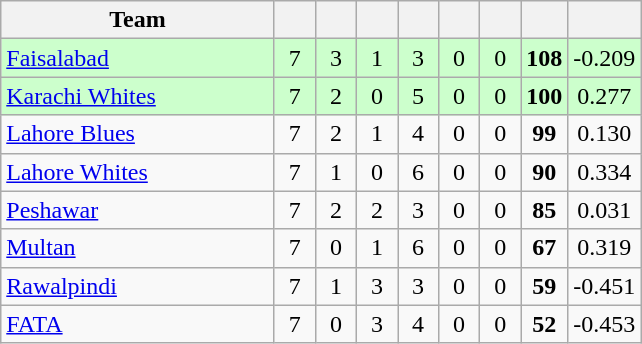<table class="wikitable" style="text-align:center;">
<tr>
<th width=175>Team</th>
<th width="20"></th>
<th width="20"></th>
<th width="20"></th>
<th width="20"></th>
<th width="20"></th>
<th width="20"></th>
<th width="20"></th>
<th width="40"></th>
</tr>
<tr style="background:#cfc;">
<td style="text-align:left;"><a href='#'>Faisalabad</a></td>
<td>7</td>
<td>3</td>
<td>1</td>
<td>3</td>
<td>0</td>
<td>0</td>
<td><strong>108</strong></td>
<td>-0.209</td>
</tr>
<tr style="background:#cfc;">
<td style="text-align:left;"><a href='#'>Karachi Whites</a></td>
<td>7</td>
<td>2</td>
<td>0</td>
<td>5</td>
<td>0</td>
<td>0</td>
<td><strong>100</strong></td>
<td>0.277</td>
</tr>
<tr>
<td style="text-align:left;"><a href='#'>Lahore Blues</a></td>
<td>7</td>
<td>2</td>
<td>1</td>
<td>4</td>
<td>0</td>
<td>0</td>
<td><strong>99</strong></td>
<td>0.130</td>
</tr>
<tr>
<td style="text-align:left;"><a href='#'>Lahore Whites</a></td>
<td>7</td>
<td>1</td>
<td>0</td>
<td>6</td>
<td>0</td>
<td>0</td>
<td><strong>90</strong></td>
<td>0.334</td>
</tr>
<tr>
<td style="text-align:left;"><a href='#'>Peshawar</a></td>
<td>7</td>
<td>2</td>
<td>2</td>
<td>3</td>
<td>0</td>
<td>0</td>
<td><strong>85</strong></td>
<td>0.031</td>
</tr>
<tr>
<td style="text-align:left;"><a href='#'>Multan</a></td>
<td>7</td>
<td>0</td>
<td>1</td>
<td>6</td>
<td>0</td>
<td>0</td>
<td><strong>67</strong></td>
<td>0.319</td>
</tr>
<tr>
<td style="text-align:left;"><a href='#'>Rawalpindi</a></td>
<td>7</td>
<td>1</td>
<td>3</td>
<td>3</td>
<td>0</td>
<td>0</td>
<td><strong>59</strong></td>
<td>-0.451</td>
</tr>
<tr>
<td style="text-align:left;"><a href='#'>FATA</a></td>
<td>7</td>
<td>0</td>
<td>3</td>
<td>4</td>
<td>0</td>
<td>0</td>
<td><strong>52</strong></td>
<td>-0.453</td>
</tr>
</table>
